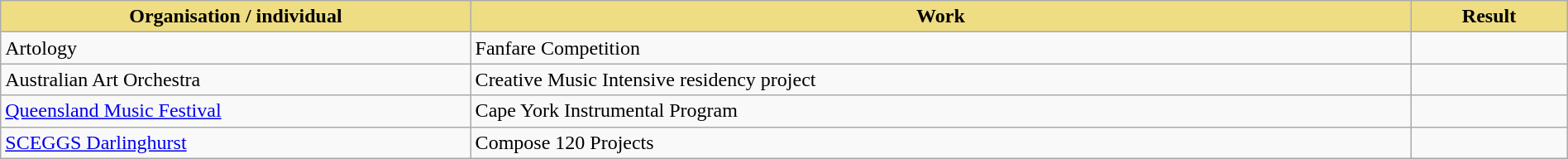<table class="wikitable" width=100%>
<tr>
<th style="width:30%;background:#EEDD82;">Organisation / individual</th>
<th style="width:60%;background:#EEDD82;">Work</th>
<th style="width:10%;background:#EEDD82;">Result<br></th>
</tr>
<tr>
<td>Artology</td>
<td>Fanfare Competition</td>
<td></td>
</tr>
<tr>
<td>Australian Art Orchestra</td>
<td>Creative Music Intensive residency project</td>
<td></td>
</tr>
<tr>
<td><a href='#'>Queensland Music Festival</a></td>
<td>Cape York Instrumental Program</td>
<td></td>
</tr>
<tr>
<td><a href='#'>SCEGGS Darlinghurst</a></td>
<td>Compose 120 Projects</td>
<td></td>
</tr>
</table>
